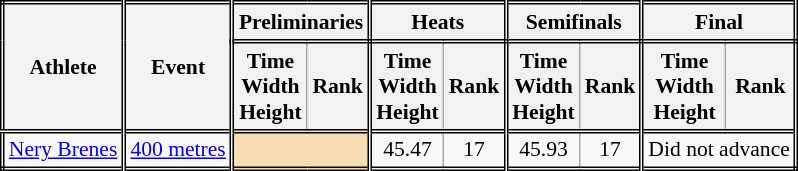<table class=wikitable style="font-size:90%; border: double;">
<tr>
<th rowspan="2" style="border-right:double">Athlete</th>
<th rowspan="2" style="border-right:double">Event</th>
<th colspan="2" style="border-right:double; border-bottom:double;">Preliminaries</th>
<th colspan="2" style="border-right:double; border-bottom:double;">Heats</th>
<th colspan="2" style="border-right:double; border-bottom:double;">Semifinals</th>
<th colspan="2" style="border-right:double; border-bottom:double;">Final</th>
</tr>
<tr>
<th>Time<br>Width<br>Height</th>
<th style="border-right:double">Rank</th>
<th>Time<br>Width<br>Height</th>
<th style="border-right:double">Rank</th>
<th>Time<br>Width<br>Height</th>
<th style="border-right:double">Rank</th>
<th>Time<br>Width<br>Height</th>
<th style="border-right:double">Rank</th>
</tr>
<tr style="border-top: double;">
<td style="border-right:double"><a href='#'>Nery Brenes</a></td>
<td style="border-right:double"><a href='#'>400 metres</a></td>
<td style="border-right:double" colspan= 2 bgcolor="wheat"></td>
<td align=center>45.47</td>
<td align=center style="border-right:double">17</td>
<td align=center>45.93</td>
<td align=center style="border-right:double">17</td>
<td colspan="2" align=center>Did not advance</td>
</tr>
</table>
